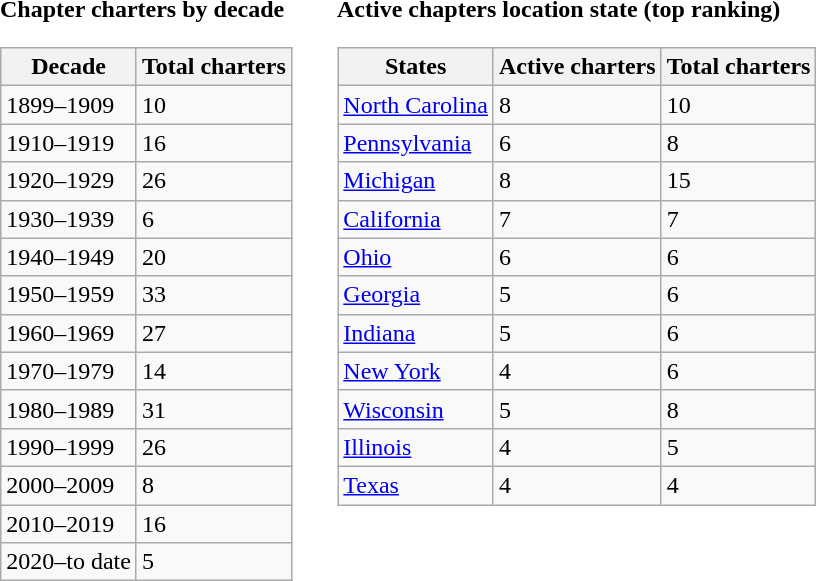<table cellpadding="0">
<tr>
<td><br><strong>Chapter charters by decade</strong><table class="wikitable sortable" border="1">
<tr>
<th scope="col">Decade</th>
<th scope="col">Total charters</th>
</tr>
<tr>
<td>1899–1909</td>
<td>10</td>
</tr>
<tr>
<td>1910–1919</td>
<td>16</td>
</tr>
<tr>
<td>1920–1929</td>
<td>26</td>
</tr>
<tr>
<td>1930–1939</td>
<td>6</td>
</tr>
<tr>
<td>1940–1949</td>
<td>20</td>
</tr>
<tr>
<td>1950–1959</td>
<td>33</td>
</tr>
<tr>
<td>1960–1969</td>
<td>27</td>
</tr>
<tr>
<td>1970–1979</td>
<td>14</td>
</tr>
<tr>
<td>1980–1989</td>
<td>31</td>
</tr>
<tr>
<td>1990–1999</td>
<td>26</td>
</tr>
<tr>
<td>2000–2009</td>
<td>8</td>
</tr>
<tr>
<td>2010–2019</td>
<td>16</td>
</tr>
<tr>
<td>2020–to date</td>
<td>5</td>
</tr>
</table>
</td>
<td width="10pt"></td>
<td style="vertical-align:top;"><br><strong>Active chapters location state (top ranking)</strong><table class="wikitable sortable" border="1">
<tr>
<th scope="col">States</th>
<th scope="col">Active charters</th>
<th scopt="col">Total charters</th>
</tr>
<tr>
<td><a href='#'>North Carolina</a></td>
<td>8</td>
<td>10</td>
</tr>
<tr>
<td><a href='#'>Pennsylvania</a></td>
<td>6</td>
<td>8</td>
</tr>
<tr>
<td><a href='#'>Michigan</a></td>
<td>8</td>
<td>15</td>
</tr>
<tr>
<td><a href='#'>California</a></td>
<td>7</td>
<td>7</td>
</tr>
<tr>
<td><a href='#'>Ohio</a></td>
<td>6</td>
<td>6</td>
</tr>
<tr>
<td><a href='#'>Georgia</a></td>
<td>5</td>
<td>6</td>
</tr>
<tr>
<td><a href='#'>Indiana</a></td>
<td>5</td>
<td>6</td>
</tr>
<tr>
<td><a href='#'>New York</a></td>
<td>4</td>
<td>6</td>
</tr>
<tr>
<td><a href='#'>Wisconsin</a></td>
<td>5</td>
<td>8</td>
</tr>
<tr>
<td><a href='#'>Illinois</a></td>
<td>4</td>
<td>5</td>
</tr>
<tr>
<td><a href='#'>Texas</a></td>
<td>4</td>
<td>4</td>
</tr>
</table>
</td>
</tr>
</table>
